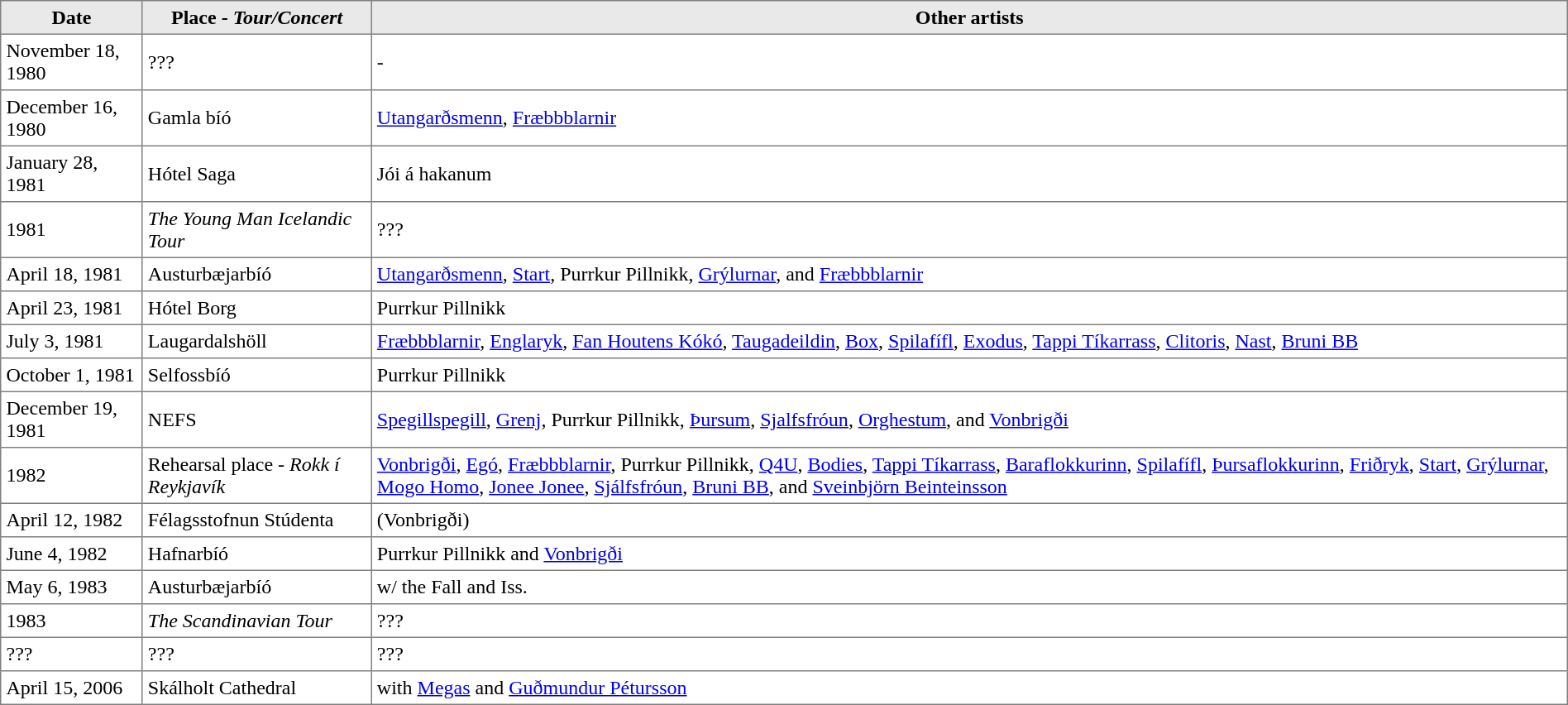<table class="toccolours" border="1" cellpadding="4" style="border-collapse:collapse">
<tr style="background-color:#e9e9e9" |>
<th>Date</th>
<th>Place - <em>Tour/Concert</em></th>
<th>Other artists</th>
</tr>
<tr>
<td>November 18, 1980</td>
<td>???</td>
<td>-</td>
</tr>
<tr>
<td>December 16, 1980</td>
<td>Gamla bíó</td>
<td><a href='#'>Utangarðsmenn</a>, <a href='#'>Fræbbblarnir</a></td>
</tr>
<tr>
<td>January 28, 1981</td>
<td>Hótel Saga</td>
<td>Jói á hakanum</td>
</tr>
<tr>
<td>1981</td>
<td><em>The Young Man Icelandic Tour</em></td>
<td>???</td>
</tr>
<tr>
<td>April 18, 1981</td>
<td>Austurbæjarbíó</td>
<td><a href='#'>Utangarðsmenn</a>, <a href='#'>Start</a>, Purrkur Pillnikk, <a href='#'>Grýlurnar</a>, and <a href='#'>Fræbbblarnir</a></td>
</tr>
<tr>
<td>April 23, 1981</td>
<td>Hótel Borg</td>
<td>Purrkur Pillnikk</td>
</tr>
<tr>
<td>July 3, 1981</td>
<td>Laugardalshöll</td>
<td><a href='#'>Fræbbblarnir</a>, <a href='#'>Englaryk</a>, <a href='#'>Fan Houtens Kókó</a>, <a href='#'>Taugadeildin</a>, <a href='#'>Box</a>, <a href='#'>Spilafífl</a>, <a href='#'>Exodus</a>, <a href='#'>Tappi Tíkarrass</a>, <a href='#'>Clitoris</a>, <a href='#'>Nast</a>, <a href='#'>Bruni BB</a></td>
</tr>
<tr>
<td>October 1, 1981</td>
<td>Selfossbíó</td>
<td>Purrkur Pillnikk</td>
</tr>
<tr>
<td>December 19, 1981</td>
<td>NEFS</td>
<td><a href='#'>Spegillspegill</a>, <a href='#'>Grenj</a>, Purrkur Pillnikk, <a href='#'>Þursum</a>, <a href='#'>Sjalfsfróun</a>, <a href='#'>Orghestum</a>, and <a href='#'>Vonbrigði</a></td>
</tr>
<tr>
<td>1982</td>
<td>Rehearsal place - <em>Rokk í Reykjavík</em></td>
<td><a href='#'>Vonbrigði</a>, <a href='#'>Egó</a>, <a href='#'>Fræbbblarnir</a>, Purrkur Pillnikk, <a href='#'>Q4U</a>, <a href='#'>Bodies</a>, <a href='#'>Tappi Tíkarrass</a>, <a href='#'>Baraflokkurinn</a>, <a href='#'>Spilafífl</a>, <a href='#'>Þursaflokkurinn</a>, <a href='#'>Friðryk</a>, <a href='#'>Start</a>, <a href='#'>Grýlurnar</a>, <a href='#'>Mogo Homo</a>, <a href='#'>Jonee Jonee</a>, <a href='#'>Sjálfsfróun</a>, <a href='#'>Bruni BB</a>, and <a href='#'>Sveinbjörn Beinteinsson</a></td>
</tr>
<tr>
<td>April 12, 1982</td>
<td>Félagsstofnun Stúdenta</td>
<td>(Vonbrigði)</td>
</tr>
<tr>
<td>June 4, 1982</td>
<td>Hafnarbíó</td>
<td>Purrkur Pillnikk and <a href='#'>Vonbrigði</a></td>
</tr>
<tr>
<td>May 6, 1983</td>
<td>Austurbæjarbíó</td>
<td>w/ the Fall and Iss.</td>
</tr>
<tr>
<td>1983</td>
<td><em>The Scandinavian Tour</em></td>
<td>???</td>
</tr>
<tr>
<td>???</td>
<td>???</td>
<td>???</td>
</tr>
<tr>
<td>April 15, 2006</td>
<td>Skálholt Cathedral</td>
<td>with <a href='#'>Megas</a> and <a href='#'>Guðmundur Pétursson</a></td>
</tr>
</table>
